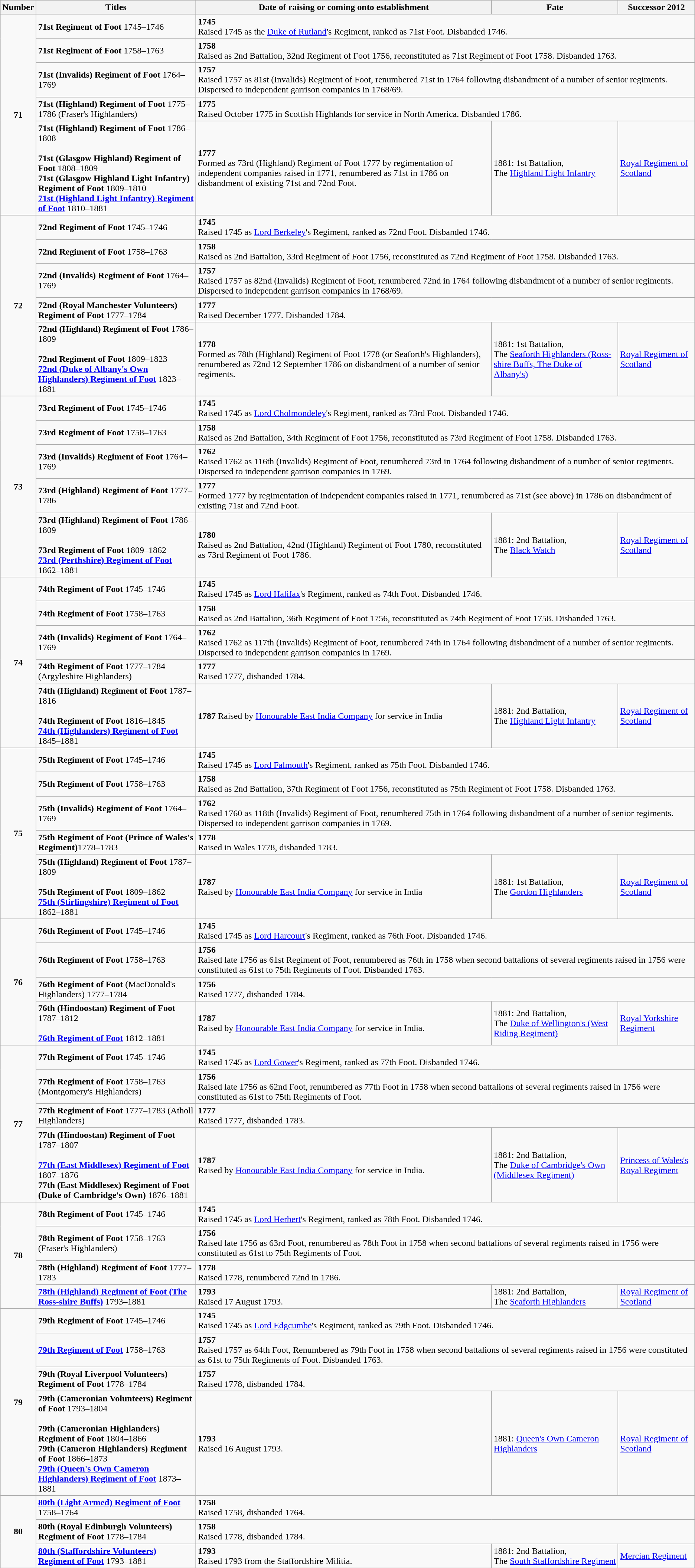<table class="wikitable">
<tr>
<th>Number</th>
<th>Titles</th>
<th>Date of raising or coming onto establishment</th>
<th>Fate</th>
<th>Successor 2012</th>
</tr>
<tr>
<td align=center valign=middle rowspan="5"><strong>71</strong></td>
<td><strong>71st Regiment of Foot</strong> 1745–1746</td>
<td colspan=3><strong>1745</strong><br>Raised 1745 as the <a href='#'>Duke of Rutland</a>'s Regiment, ranked as 71st Foot. Disbanded 1746.</td>
</tr>
<tr>
<td><strong>71st Regiment of Foot</strong> 1758–1763</td>
<td colspan="3"><strong>1758</strong><br>Raised as 2nd Battalion, 32nd Regiment of Foot 1756, reconstituted as 71st Regiment of Foot 1758. Disbanded 1763.</td>
</tr>
<tr>
<td><strong>71st (Invalids) Regiment of Foot</strong> 1764–1769</td>
<td colspan="3"><strong>1757</strong><br>Raised 1757 as 81st (Invalids) Regiment of Foot, renumbered 71st in 1764 following disbandment of a number of senior regiments. Dispersed to independent garrison companies in 1768/69.</td>
</tr>
<tr>
<td><strong>71st (Highland) Regiment of Foot</strong> 1775–1786 (Fraser's Highlanders)</td>
<td colspan="3"><strong>1775</strong><br>Raised October 1775 in Scottish Highlands for service in North America. Disbanded 1786.</td>
</tr>
<tr>
<td><strong>71st (Highland) Regiment of Foot</strong> 1786–1808<br><br><strong>71st (Glasgow Highland) Regiment of Foot</strong> 1808–1809<br>
<strong>71st (Glasgow Highland Light Infantry) Regiment of Foot</strong> 1809–1810<br>
<strong><a href='#'>71st (Highland Light Infantry) Regiment of Foot</a></strong> 1810–1881<br></td>
<td><strong>1777</strong><br>Formed as 73rd (Highland) Regiment of Foot 1777 by regimentation of independent companies raised in 1771, renumbered as 71st in 1786 on disbandment of existing 71st and 72nd Foot.</td>
<td>1881: 1st Battalion,<br>The <a href='#'>Highland Light Infantry</a></td>
<td><a href='#'>Royal Regiment of Scotland</a></td>
</tr>
<tr>
<td align=center valign=middle rowspan="5"><strong>72</strong></td>
<td><strong>72nd Regiment of Foot</strong> 1745–1746</td>
<td colspan=3><strong>1745</strong><br>Raised 1745 as <a href='#'>Lord Berkeley</a>'s Regiment, ranked as 72nd Foot. Disbanded 1746.</td>
</tr>
<tr>
<td><strong>72nd Regiment of Foot</strong> 1758–1763</td>
<td colspan="3"><strong>1758</strong><br>Raised as 2nd Battalion, 33rd Regiment of Foot 1756, reconstituted as 72nd Regiment of Foot 1758. Disbanded 1763.</td>
</tr>
<tr>
<td><strong>72nd (Invalids) Regiment of Foot</strong> 1764–1769</td>
<td colspan="3"><strong>1757</strong><br>Raised 1757 as 82nd (Invalids) Regiment of Foot, renumbered 72nd in 1764 following disbandment of a number of senior regiments. Dispersed to independent garrison companies in 1768/69.</td>
</tr>
<tr>
<td><strong>72nd (Royal Manchester Volunteers) Regiment of Foot</strong> 1777–1784</td>
<td colspan="3"><strong>1777</strong><br>Raised December 1777. Disbanded 1784.</td>
</tr>
<tr>
<td><strong>72nd (Highland) Regiment of Foot</strong> 1786–1809<br><br><strong>72nd Regiment of Foot</strong> 1809–1823<br>
<strong><a href='#'>72nd (Duke of Albany's Own Highlanders) Regiment of Foot</a></strong> 1823–1881</td>
<td><strong>1778</strong><br>Formed as 78th (Highland) Regiment of Foot 1778 (or Seaforth's Highlanders), renumbered as 72nd 12 September 1786 on disbandment of a number of senior regiments.</td>
<td>1881: 1st Battalion,<br>The <a href='#'>Seaforth Highlanders (Ross-shire Buffs, The Duke of Albany's)</a></td>
<td><a href='#'>Royal Regiment of Scotland</a></td>
</tr>
<tr>
<td align=center valign=middle rowspan="5"><strong>73</strong></td>
<td><strong>73rd Regiment of Foot</strong> 1745–1746</td>
<td colspan=3><strong>1745</strong><br>Raised 1745 as <a href='#'>Lord Cholmondeley</a>'s Regiment, ranked as 73rd Foot. Disbanded 1746.</td>
</tr>
<tr>
<td><strong>73rd Regiment of Foot</strong> 1758–1763</td>
<td colspan="3"><strong>1758</strong><br>Raised as 2nd Battalion, 34th Regiment of Foot 1756, reconstituted as 73rd Regiment of Foot 1758. Disbanded 1763.</td>
</tr>
<tr>
<td><strong>73rd (Invalids) Regiment of Foot</strong> 1764–1769</td>
<td colspan="3"><strong>1762</strong><br>Raised 1762 as 116th (Invalids) Regiment of Foot, renumbered 73rd in 1764 following disbandment of a number of senior regiments. Dispersed to independent garrison companies in 1769.</td>
</tr>
<tr>
<td><strong>73rd (Highland) Regiment of Foot </strong>1777–1786</td>
<td colspan="3"><strong>1777</strong><br>Formed 1777 by regimentation of independent companies raised in 1771, renumbered as 71st (see above) in 1786 on disbandment of existing 71st and 72nd Foot.</td>
</tr>
<tr>
<td><strong>73rd (Highland) Regiment of Foot</strong> 1786–1809<br><br><strong>73rd Regiment of Foot</strong> 1809–1862<br>
<strong><a href='#'>73rd (Perthshire) Regiment of Foot</a></strong> 1862–1881</td>
<td><strong>1780</strong><br>Raised as 2nd Battalion, 42nd (Highland) Regiment of Foot 1780, reconstituted as 73rd Regiment of Foot 1786.</td>
<td>1881: 2nd Battalion,<br>The <a href='#'>Black Watch</a></td>
<td><a href='#'>Royal Regiment of Scotland</a></td>
</tr>
<tr>
<td align=center valign=middle rowspan="5"><strong>74</strong></td>
<td><strong>74th Regiment of Foot</strong> 1745–1746</td>
<td colspan=3><strong>1745</strong><br>Raised 1745 as <a href='#'>Lord Halifax</a>'s Regiment, ranked as 74th Foot. Disbanded 1746.</td>
</tr>
<tr>
<td><strong>74th Regiment of Foot</strong> 1758–1763</td>
<td colspan="3"><strong>1758</strong><br>Raised as 2nd Battalion, 36th Regiment of Foot 1756, reconstituted as 74th Regiment of Foot 1758. Disbanded 1763.</td>
</tr>
<tr>
<td><strong>74th (Invalids) Regiment of Foot</strong> 1764–1769</td>
<td colspan="3"><strong>1762</strong><br>Raised 1762 as 117th (Invalids) Regiment of Foot, renumbered 74th in 1764 following disbandment of a number of senior regiments. Dispersed to independent garrison companies in 1769.</td>
</tr>
<tr>
<td><strong>74th Regiment of Foot</strong> 1777–1784 (Argyleshire Highlanders)</td>
<td colspan="3"><strong>1777</strong><br>Raised 1777, disbanded 1784.</td>
</tr>
<tr>
<td><strong>74th (Highland) Regiment of Foot</strong> 1787–1816<br><br><strong>74th Regiment of Foot</strong> 1816–1845<br>
<strong><a href='#'>74th (Highlanders) Regiment of Foot</a></strong> 1845–1881</td>
<td><strong>1787</strong> Raised by <a href='#'>Honourable East India Company</a> for service in India</td>
<td>1881: 2nd Battalion,<br>The <a href='#'>Highland Light Infantry</a></td>
<td><a href='#'>Royal Regiment of Scotland</a></td>
</tr>
<tr>
<td align=center valign=middle rowspan="5"><strong>75</strong></td>
<td><strong>75th Regiment of Foot</strong> 1745–1746</td>
<td colspan=3><strong>1745</strong><br>Raised 1745 as <a href='#'>Lord Falmouth</a>'s Regiment, ranked as 75th Foot. Disbanded 1746.</td>
</tr>
<tr>
<td><strong>75th Regiment of Foot</strong> 1758–1763</td>
<td colspan="3"><strong>1758</strong><br>Raised as 2nd Battalion, 37th Regiment of Foot 1756, reconstituted as 75th Regiment of Foot 1758. Disbanded 1763.</td>
</tr>
<tr>
<td><strong>75th (Invalids) Regiment of Foot</strong> 1764–1769</td>
<td colspan="3"><strong>1762</strong><br>Raised 1760 as 118th (Invalids) Regiment of Foot, renumbered 75th in 1764 following disbandment of a number of senior regiments. Dispersed to independent garrison companies in 1769.</td>
</tr>
<tr>
<td><strong>75th Regiment of Foot (Prince of Wales's Regiment)</strong>1778–1783</td>
<td colspan="3"><strong>1778</strong><br>Raised in Wales 1778, disbanded 1783.</td>
</tr>
<tr>
<td><strong>75th (Highland) Regiment of Foot</strong> 1787–1809<br><br><strong>75th Regiment of Foot</strong> 1809–1862<br>
<strong><a href='#'>75th (Stirlingshire) Regiment of Foot</a></strong> 1862–1881</td>
<td><strong>1787</strong><br> Raised by <a href='#'>Honourable East India Company</a> for service in India</td>
<td>1881: 1st Battalion,<br>The <a href='#'>Gordon Highlanders</a></td>
<td><a href='#'>Royal Regiment of Scotland</a></td>
</tr>
<tr>
<td align=center valign=middle rowspan="4"><strong>76</strong></td>
<td><strong>76th Regiment of Foot</strong> 1745–1746</td>
<td colspan=3><strong>1745</strong><br>Raised 1745 as <a href='#'>Lord Harcourt</a>'s Regiment, ranked as 76th Foot. Disbanded 1746.</td>
</tr>
<tr>
<td><strong>76th Regiment of Foot</strong> 1758–1763</td>
<td colspan="3"><strong>1756</strong><br>Raised late 1756 as 61st Regiment of Foot, renumbered as 76th in 1758 when second battalions of several regiments raised in 1756 were constituted as 61st to 75th Regiments of Foot. Disbanded 1763.</td>
</tr>
<tr>
<td><strong>76th Regiment of Foot</strong> (MacDonald's Highlanders) 1777–1784</td>
<td colspan="3"><strong>1756</strong><br>Raised 1777, disbanded 1784.</td>
</tr>
<tr>
<td><strong>76th (Hindoostan) Regiment of Foot </strong>1787–1812<br><br><strong><a href='#'>76th Regiment of Foot</a></strong> 1812–1881</td>
<td><strong>1787</strong><br>Raised by <a href='#'>Honourable East India Company</a> for service in India.</td>
<td>1881: 2nd Battalion,<br>The <a href='#'>Duke of Wellington's (West Riding Regiment)</a></td>
<td><a href='#'>Royal Yorkshire Regiment</a></td>
</tr>
<tr>
<td align=center valign=middle rowspan="4"><strong>77</strong></td>
<td><strong>77th Regiment of Foot</strong> 1745–1746</td>
<td colspan=3><strong>1745</strong><br>Raised 1745 as <a href='#'>Lord Gower</a>'s Regiment, ranked as 77th Foot. Disbanded 1746.</td>
</tr>
<tr>
<td><strong>77th Regiment of Foot</strong> 1758–1763 (Montgomery's Highlanders)</td>
<td colspan="3"><strong>1756</strong><br>Raised late 1756 as 62nd Foot, renumbered as 77th Foot in 1758 when second battalions of several regiments raised in 1756 were constituted as 61st to 75th Regiments of Foot.</td>
</tr>
<tr>
<td><strong>77th Regiment of Foot </strong>1777–1783 (Atholl Highlanders)<br></td>
<td colspan="3"><strong>1777</strong><br>Raised 1777, disbanded 1783.</td>
</tr>
<tr>
<td><strong>77th (Hindoostan) Regiment of Foot </strong>1787–1807<br><br><strong><a href='#'>77th (East Middlesex) Regiment of Foot</a></strong> 1807–1876<br>
<strong>77th (East Middlesex) Regiment of Foot (Duke of Cambridge's Own)</strong> 1876–1881</td>
<td><strong>1787</strong><br>Raised by <a href='#'>Honourable East India Company</a> for service in India.</td>
<td>1881: 2nd Battalion,<br>The <a href='#'>Duke of Cambridge's Own (Middlesex Regiment)</a></td>
<td><a href='#'>Princess of Wales's Royal Regiment</a></td>
</tr>
<tr>
<td align=center valign=middle rowspan="4"><strong>78</strong></td>
<td><strong>78th Regiment of Foot</strong> 1745–1746</td>
<td colspan=3><strong>1745</strong><br>Raised 1745 as <a href='#'>Lord Herbert</a>'s Regiment, ranked as 78th Foot. Disbanded 1746.</td>
</tr>
<tr>
<td><strong>78th Regiment of Foot</strong> 1758–1763 (Fraser's Highlanders)</td>
<td colspan="3"><strong>1756</strong><br>Raised late 1756 as 63rd Foot, renumbered as 78th Foot in 1758 when second battalions of several regiments raised in 1756 were constituted as 61st to 75th Regiments of Foot.</td>
</tr>
<tr>
<td><strong>78th (Highland) Regiment of Foot</strong> 1777–1783<br></td>
<td colspan="3"><strong>1778</strong><br>Raised 1778, renumbered 72nd in 1786.</td>
</tr>
<tr>
<td><strong><a href='#'>78th (Highland) Regiment of Foot (The Ross-shire Buffs)</a></strong> 1793–1881<br></td>
<td><strong>1793</strong><br>Raised 17 August 1793.</td>
<td>1881: 2nd Battalion,<br>The <a href='#'>Seaforth Highlanders</a></td>
<td><a href='#'>Royal Regiment of Scotland</a></td>
</tr>
<tr>
<td align=center valign=middle rowspan="4"><strong>79</strong></td>
<td><strong>79th Regiment of Foot</strong> 1745–1746</td>
<td colspan=3><strong>1745</strong><br>Raised 1745 as <a href='#'>Lord Edgcumbe</a>'s Regiment, ranked as 79th Foot. Disbanded 1746.</td>
</tr>
<tr>
<td><strong><a href='#'>79th Regiment of Foot</a></strong> 1758–1763<br></td>
<td colspan="3"><strong>1757</strong><br>Raised 1757 as 64th Foot, Renumbered as 79th Foot in 1758 when second battalions of several regiments raised in 1756 were constituted as 61st to 75th Regiments of Foot. Disbanded 1763.</td>
</tr>
<tr>
<td><strong>79th (Royal Liverpool Volunteers) Regiment of Foot</strong> 1778–1784<br></td>
<td colspan="3"><strong>1757</strong><br>Raised 1778, disbanded 1784.</td>
</tr>
<tr>
<td><strong>79th (Cameronian Volunteers) Regiment of Foot</strong> 1793–1804<br><br><strong>79th (Cameronian Highlanders) Regiment of Foot</strong> 1804–1866<br>
<strong>79th (Cameron Highlanders) Regiment of Foot</strong> 1866–1873<br>
<strong><a href='#'>79th (Queen's Own Cameron Highlanders) Regiment of Foot</a></strong> 1873–1881</td>
<td><strong>1793</strong><br>Raised 16 August 1793.</td>
<td>1881: <a href='#'>Queen's Own Cameron Highlanders</a></td>
<td><a href='#'>Royal Regiment of Scotland</a></td>
</tr>
<tr>
<td align=center valign=middle rowspan="3"><strong>80</strong></td>
<td><strong><a href='#'>80th (Light Armed) Regiment of Foot</a></strong> 1758–1764</td>
<td colspan="3"><strong>1758</strong><br>Raised 1758, disbanded 1764.</td>
</tr>
<tr>
<td><strong>80th (Royal Edinburgh Volunteers) Regiment of Foot</strong> 1778–1784</td>
<td colspan="3"><strong>1758</strong><br>Raised 1778, disbanded 1784.</td>
</tr>
<tr>
<td><strong><a href='#'>80th (Staffordshire Volunteers) Regiment of Foot</a></strong> 1793–1881</td>
<td><strong>1793</strong><br>Raised 1793 from the Staffordshire Militia.</td>
<td>1881: 2nd Battalion,<br>The <a href='#'>South Staffordshire Regiment</a></td>
<td><a href='#'>Mercian Regiment</a></td>
</tr>
</table>
